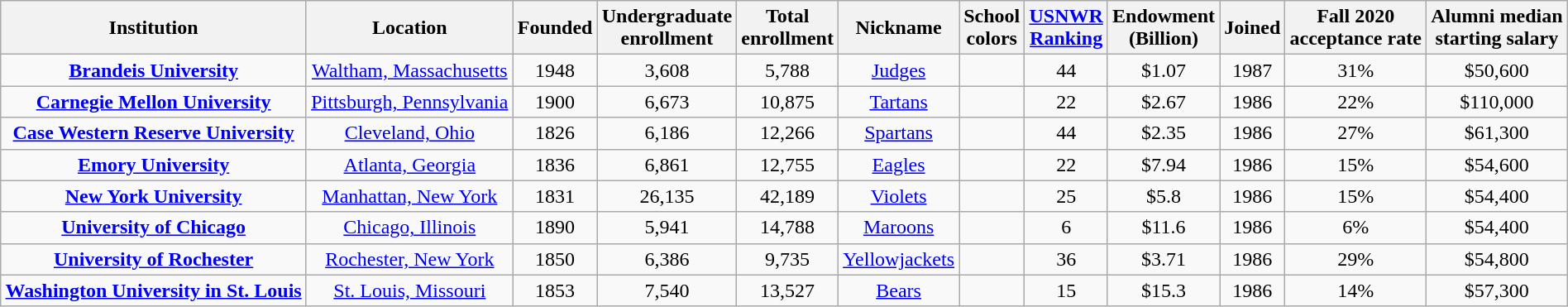<table class="wikitable sortable" style="text-align: center;" width="100%">
<tr>
<th>Institution</th>
<th>Location</th>
<th>Founded</th>
<th>Undergraduate<br>enrollment</th>
<th>Total<br>enrollment</th>
<th>Nickname</th>
<th>School<br>colors</th>
<th><a href='#'>USNWR<br>Ranking</a></th>
<th>Endowment<br>(Billion)</th>
<th>Joined</th>
<th>Fall 2020<br>acceptance rate</th>
<th>Alumni median<br>starting salary</th>
</tr>
<tr>
<td><strong><a href='#'>Brandeis University</a></strong></td>
<td><a href='#'>Waltham, Massachusetts</a></td>
<td>1948</td>
<td>3,608</td>
<td>5,788</td>
<td><a href='#'>Judges</a></td>
<td> </td>
<td>44</td>
<td>$1.07</td>
<td>1987</td>
<td>31%</td>
<td>$50,600</td>
</tr>
<tr>
<td><strong><a href='#'>Carnegie Mellon University</a></strong></td>
<td><a href='#'>Pittsburgh, Pennsylvania</a></td>
<td>1900</td>
<td>6,673</td>
<td>10,875</td>
<td><a href='#'>Tartans</a></td>
<td> </td>
<td>22</td>
<td>$2.67</td>
<td>1986</td>
<td>22%</td>
<td>$110,000</td>
</tr>
<tr>
<td><strong><a href='#'>Case Western Reserve University</a></strong></td>
<td><a href='#'>Cleveland, Ohio</a></td>
<td>1826</td>
<td>6,186</td>
<td>12,266</td>
<td><a href='#'>Spartans</a></td>
<td>  </td>
<td>44</td>
<td>$2.35</td>
<td>1986</td>
<td>27%</td>
<td>$61,300</td>
</tr>
<tr>
<td><strong><a href='#'>Emory University</a></strong></td>
<td><a href='#'>Atlanta, Georgia</a></td>
<td>1836</td>
<td>6,861</td>
<td>12,755</td>
<td><a href='#'>Eagles</a></td>
<td> </td>
<td>22</td>
<td>$7.94</td>
<td>1986</td>
<td>15%</td>
<td>$54,600</td>
</tr>
<tr>
<td><strong><a href='#'>New York University</a></strong></td>
<td><a href='#'>Manhattan, New York</a></td>
<td>1831</td>
<td>26,135</td>
<td>42,189</td>
<td><a href='#'>Violets</a></td>
<td> </td>
<td>25</td>
<td>$5.8</td>
<td>1986</td>
<td>15%</td>
<td>$54,400</td>
</tr>
<tr>
<td><strong><a href='#'>University of Chicago</a></strong></td>
<td><a href='#'>Chicago, Illinois</a></td>
<td>1890</td>
<td>5,941</td>
<td>14,788</td>
<td><a href='#'>Maroons</a></td>
<td> </td>
<td>6</td>
<td>$11.6</td>
<td>1986</td>
<td>6%</td>
<td>$54,400</td>
</tr>
<tr>
<td><strong><a href='#'>University of Rochester</a></strong></td>
<td><a href='#'>Rochester, New York</a></td>
<td>1850</td>
<td>6,386</td>
<td>9,735</td>
<td><a href='#'>Yellowjackets</a></td>
<td> </td>
<td>36</td>
<td>$3.71</td>
<td>1986</td>
<td>29%</td>
<td>$54,800</td>
</tr>
<tr>
<td><strong><a href='#'>Washington University in St. Louis</a></strong></td>
<td><a href='#'>St. Louis, Missouri</a></td>
<td>1853</td>
<td>7,540</td>
<td>13,527</td>
<td><a href='#'>Bears</a></td>
<td> </td>
<td>15</td>
<td>$15.3</td>
<td>1986</td>
<td>14%</td>
<td>$57,300</td>
</tr>
</table>
